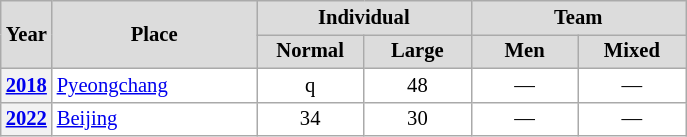<table class="wikitable plainrowheaders" style="background:#fff; font-size:86%; line-height:16px; border:gray solid 1px; border-collapse:collapse;">
<tr style="background:#ccc; text-align:center;">
<th scope="col" rowspan="2" style="background:#dcdcdc; width:25px;">Year</th>
<th scope="col" rowspan="2" style="background:#dcdcdc; width:130px;">Place</th>
<th scope="col" colspan="2" style="background:#dcdcdc; width:130px;">Individual</th>
<th scope="col" colspan="2" style="background:#dcdcdc; width:130px;">Team</th>
</tr>
<tr>
<th scope="col" style="background:#dcdcdc; width:65px;">Normal</th>
<th scope="col" style="background:#dcdcdc; width:65px;">Large</th>
<th scope="col" style="background:#dcdcdc; width:65px;">Men</th>
<th scope="col" style="background:#dcdcdc; width:65px;">Mixed</th>
</tr>
<tr>
<th scope=row align=center><a href='#'>2018</a></th>
<td align=left> <a href='#'>Pyeongchang</a></td>
<td align=center>q</td>
<td align=center>48</td>
<td align=center>—</td>
<td align=center>—</td>
</tr>
<tr>
<th scope=row align=center><a href='#'>2022</a></th>
<td align=left> <a href='#'>Beijing</a></td>
<td align=center>34</td>
<td align=center>30</td>
<td align=center>—</td>
<td align=center>—</td>
</tr>
</table>
